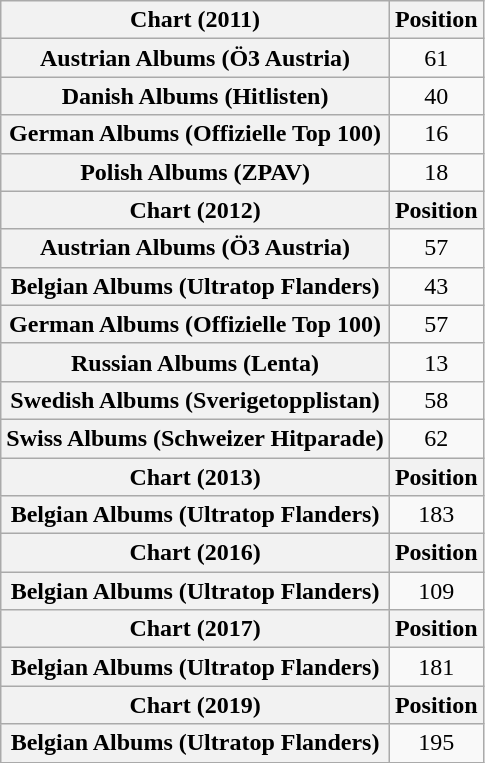<table class="wikitable plainrowheaders" style="text-align:center">
<tr>
<th scope="col">Chart (2011)</th>
<th scope="col">Position</th>
</tr>
<tr>
<th scope="row">Austrian Albums (Ö3 Austria)</th>
<td>61</td>
</tr>
<tr>
<th scope="row">Danish Albums (Hitlisten)</th>
<td>40</td>
</tr>
<tr>
<th scope="row">German Albums (Offizielle Top 100)</th>
<td>16</td>
</tr>
<tr>
<th scope="row">Polish Albums (ZPAV)</th>
<td>18</td>
</tr>
<tr>
<th scope="col">Chart (2012)</th>
<th scope="col">Position</th>
</tr>
<tr>
<th scope="row">Austrian Albums (Ö3 Austria)</th>
<td>57</td>
</tr>
<tr>
<th scope="row">Belgian Albums (Ultratop Flanders)</th>
<td>43</td>
</tr>
<tr>
<th scope="row">German Albums (Offizielle Top 100)</th>
<td>57</td>
</tr>
<tr>
<th scope="row">Russian Albums (Lenta)</th>
<td>13</td>
</tr>
<tr>
<th scope="row">Swedish Albums (Sverigetopplistan)</th>
<td>58</td>
</tr>
<tr>
<th scope="row">Swiss Albums (Schweizer Hitparade)</th>
<td>62</td>
</tr>
<tr>
<th scope="col">Chart (2013)</th>
<th scope="col">Position</th>
</tr>
<tr>
<th scope="row">Belgian Albums (Ultratop Flanders)</th>
<td>183</td>
</tr>
<tr>
<th scope="col">Chart (2016)</th>
<th scope="col">Position</th>
</tr>
<tr>
<th scope="row">Belgian Albums (Ultratop Flanders)</th>
<td>109</td>
</tr>
<tr>
<th scope="col">Chart (2017)</th>
<th scope="col">Position</th>
</tr>
<tr>
<th scope="row">Belgian Albums (Ultratop Flanders)</th>
<td>181</td>
</tr>
<tr>
<th scope="col">Chart (2019)</th>
<th scope="col">Position</th>
</tr>
<tr>
<th scope="row">Belgian Albums (Ultratop Flanders)</th>
<td>195</td>
</tr>
</table>
